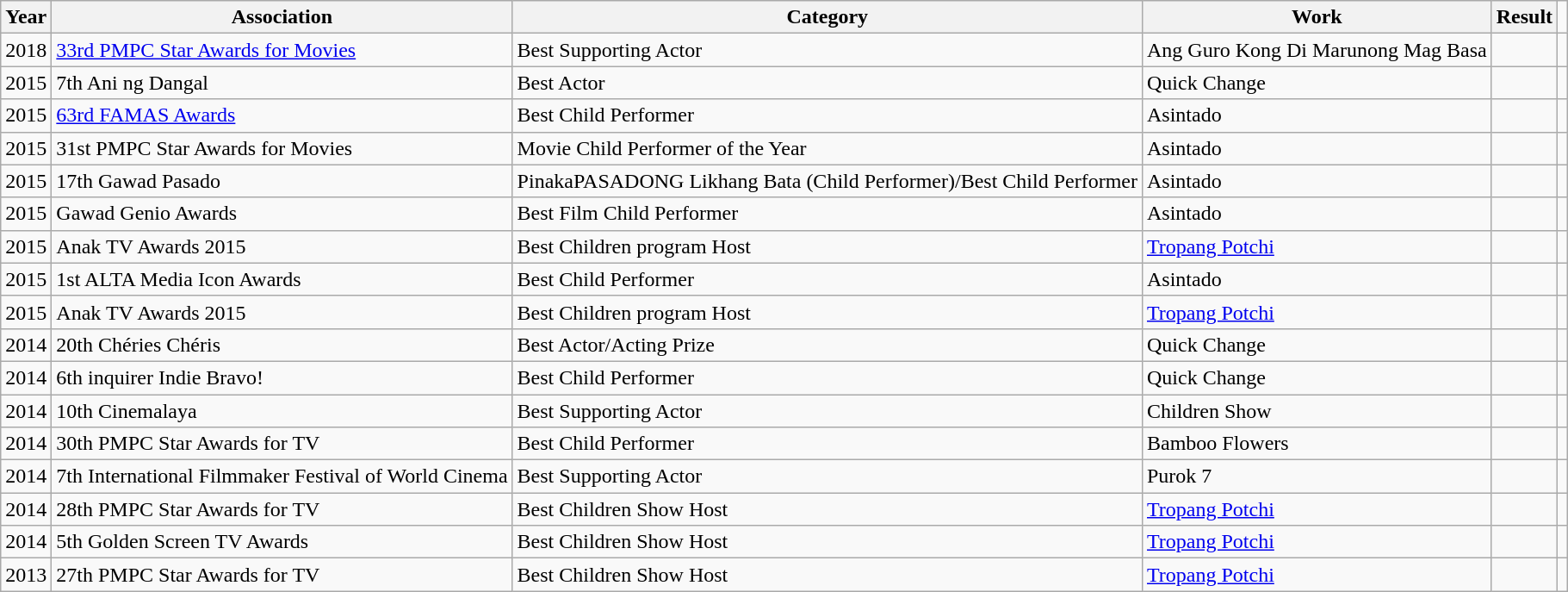<table class="wikitable">
<tr>
<th>Year</th>
<th>Association</th>
<th>Category</th>
<th>Work</th>
<th>Result</th>
</tr>
<tr>
<td align="center">2018</td>
<td><a href='#'>33rd PMPC Star Awards for Movies</a></td>
<td>Best Supporting Actor</td>
<td>Ang Guro Kong Di Marunong Mag Basa</td>
<td></td>
<td></td>
</tr>
<tr>
<td align="center">2015</td>
<td>7th Ani ng Dangal</td>
<td>Best Actor</td>
<td>Quick Change</td>
<td></td>
<td></td>
</tr>
<tr>
<td align="center">2015</td>
<td><a href='#'>63rd FAMAS Awards</a></td>
<td>Best Child Performer</td>
<td>Asintado</td>
<td></td>
<td></td>
</tr>
<tr>
<td align="center">2015</td>
<td>31st PMPC Star Awards for Movies</td>
<td>Movie Child Performer of the Year</td>
<td>Asintado</td>
<td></td>
<td></td>
</tr>
<tr>
<td align="center">2015</td>
<td>17th Gawad Pasado</td>
<td>PinakaPASADONG Likhang Bata (Child Performer)/Best Child Performer</td>
<td>Asintado</td>
<td></td>
<td></td>
</tr>
<tr>
<td align="center">2015</td>
<td>Gawad Genio Awards</td>
<td>Best Film Child Performer</td>
<td>Asintado</td>
<td></td>
<td></td>
</tr>
<tr>
<td align="center">2015</td>
<td>Anak TV Awards 2015</td>
<td>Best Children program Host</td>
<td><a href='#'>Tropang Potchi</a></td>
<td></td>
<td></td>
</tr>
<tr>
<td align="center">2015</td>
<td>1st ALTA Media Icon Awards</td>
<td>Best Child Performer</td>
<td>Asintado</td>
<td></td>
<td></td>
</tr>
<tr>
<td align="center">2015</td>
<td>Anak TV Awards 2015</td>
<td>Best Children program Host</td>
<td><a href='#'>Tropang Potchi</a></td>
<td></td>
<td></td>
</tr>
<tr>
<td align="center">2014</td>
<td>20th Chéries Chéris</td>
<td>Best Actor/Acting Prize</td>
<td>Quick Change</td>
<td></td>
<td></td>
</tr>
<tr>
<td align="center">2014</td>
<td>6th inquirer Indie Bravo!</td>
<td>Best Child Performer</td>
<td>Quick Change</td>
<td></td>
<td></td>
</tr>
<tr>
<td align="center">2014</td>
<td>10th Cinemalaya</td>
<td>Best Supporting Actor</td>
<td>Children Show</td>
<td></td>
<td></td>
</tr>
<tr>
<td align="center">2014</td>
<td>30th PMPC Star Awards for TV</td>
<td>Best Child Performer</td>
<td>Bamboo Flowers</td>
<td></td>
<td></td>
</tr>
<tr>
<td align="center">2014</td>
<td>7th International Filmmaker Festival of World Cinema</td>
<td>Best Supporting Actor</td>
<td>Purok 7</td>
<td></td>
<td></td>
</tr>
<tr>
<td align="center">2014</td>
<td>28th PMPC Star Awards for TV</td>
<td>Best Children Show Host</td>
<td><a href='#'>Tropang Potchi</a></td>
<td></td>
<td></td>
</tr>
<tr>
<td align="center">2014</td>
<td>5th Golden Screen TV Awards</td>
<td>Best Children Show Host</td>
<td><a href='#'>Tropang Potchi</a></td>
<td></td>
<td></td>
</tr>
<tr>
<td align="center">2013</td>
<td>27th PMPC Star Awards for TV</td>
<td>Best Children Show Host</td>
<td><a href='#'>Tropang Potchi</a></td>
<td></td>
<td></td>
</tr>
</table>
